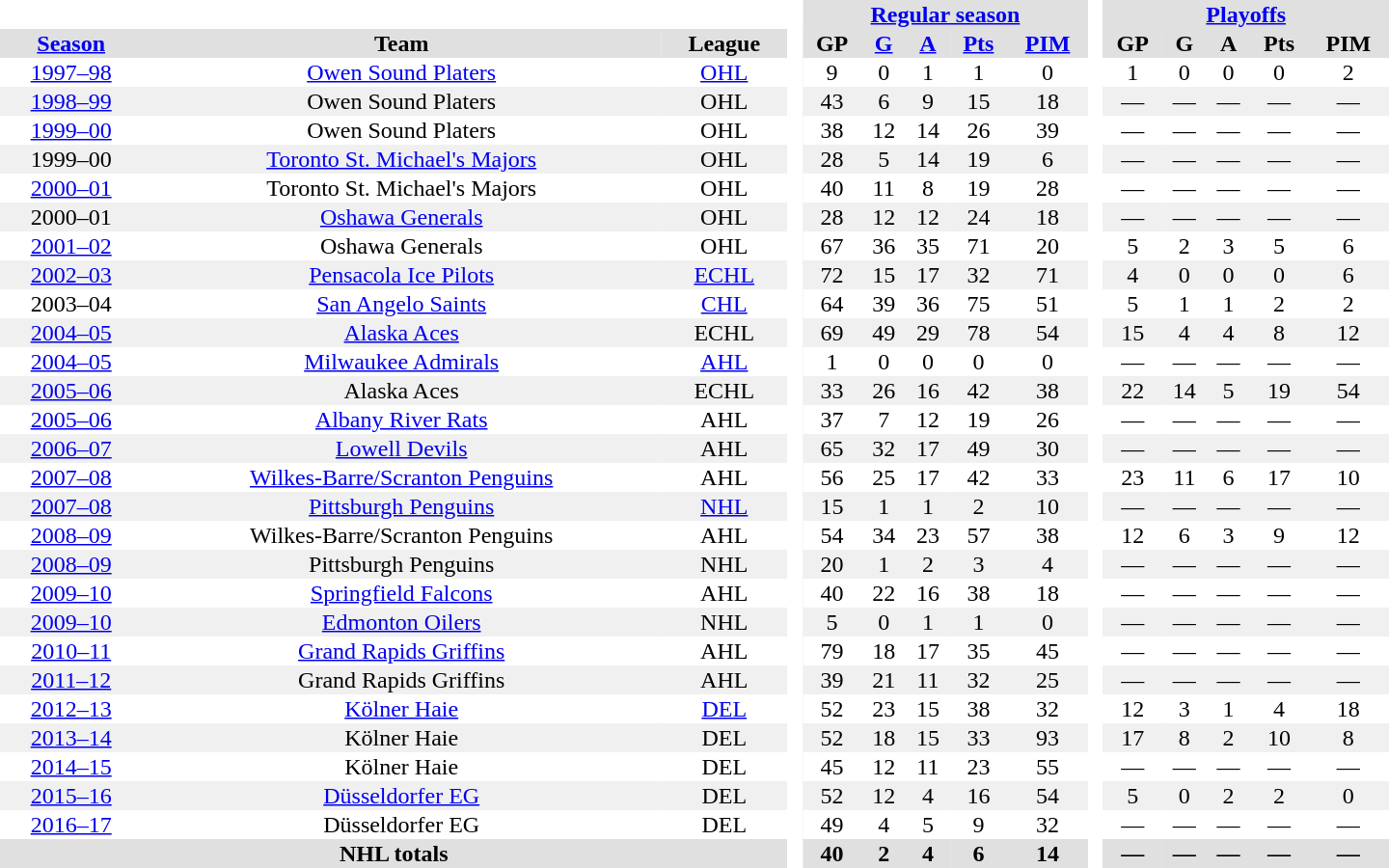<table border="0" cellpadding="1" cellspacing="0" style="text-align:center; width:60em;">
<tr style="background:#e0e0e0;">
<th colspan="3" bgcolor="#ffffff"> </th>
<th rowspan="103" bgcolor="#ffffff"> </th>
<th colspan="5"><a href='#'>Regular season</a></th>
<th rowspan="103" bgcolor="#ffffff"> </th>
<th colspan="5"><a href='#'>Playoffs</a></th>
</tr>
<tr style="background:#e0e0e0;">
<th><a href='#'>Season</a></th>
<th>Team</th>
<th>League</th>
<th>GP</th>
<th><a href='#'>G</a></th>
<th><a href='#'>A</a></th>
<th><a href='#'>Pts</a></th>
<th><a href='#'>PIM</a></th>
<th>GP</th>
<th>G</th>
<th>A</th>
<th>Pts</th>
<th>PIM</th>
</tr>
<tr>
<td><a href='#'>1997–98</a></td>
<td><a href='#'>Owen Sound Platers</a></td>
<td><a href='#'>OHL</a></td>
<td>9</td>
<td>0</td>
<td>1</td>
<td>1</td>
<td>0</td>
<td>1</td>
<td>0</td>
<td>0</td>
<td>0</td>
<td>2</td>
</tr>
<tr style="background:#f0f0f0;">
<td><a href='#'>1998–99</a></td>
<td>Owen Sound Platers</td>
<td>OHL</td>
<td>43</td>
<td>6</td>
<td>9</td>
<td>15</td>
<td>18</td>
<td>—</td>
<td>—</td>
<td>—</td>
<td>—</td>
<td>—</td>
</tr>
<tr>
<td><a href='#'>1999–00</a></td>
<td>Owen Sound Platers</td>
<td>OHL</td>
<td>38</td>
<td>12</td>
<td>14</td>
<td>26</td>
<td>39</td>
<td>—</td>
<td>—</td>
<td>—</td>
<td>—</td>
<td>—</td>
</tr>
<tr style="background:#f0f0f0;">
<td>1999–00</td>
<td><a href='#'>Toronto St. Michael's Majors</a></td>
<td>OHL</td>
<td>28</td>
<td>5</td>
<td>14</td>
<td>19</td>
<td>6</td>
<td>—</td>
<td>—</td>
<td>—</td>
<td>—</td>
<td>—</td>
</tr>
<tr>
<td><a href='#'>2000–01</a></td>
<td>Toronto St. Michael's Majors</td>
<td>OHL</td>
<td>40</td>
<td>11</td>
<td>8</td>
<td>19</td>
<td>28</td>
<td>—</td>
<td>—</td>
<td>—</td>
<td>—</td>
<td>—</td>
</tr>
<tr style="background:#f0f0f0;">
<td>2000–01</td>
<td><a href='#'>Oshawa Generals</a></td>
<td>OHL</td>
<td>28</td>
<td>12</td>
<td>12</td>
<td>24</td>
<td>18</td>
<td>—</td>
<td>—</td>
<td>—</td>
<td>—</td>
<td>—</td>
</tr>
<tr>
<td><a href='#'>2001–02</a></td>
<td>Oshawa Generals</td>
<td>OHL</td>
<td>67</td>
<td>36</td>
<td>35</td>
<td>71</td>
<td>20</td>
<td>5</td>
<td>2</td>
<td>3</td>
<td>5</td>
<td>6</td>
</tr>
<tr style="background:#f0f0f0;">
<td><a href='#'>2002–03</a></td>
<td><a href='#'>Pensacola Ice Pilots</a></td>
<td><a href='#'>ECHL</a></td>
<td>72</td>
<td>15</td>
<td>17</td>
<td>32</td>
<td>71</td>
<td>4</td>
<td>0</td>
<td>0</td>
<td>0</td>
<td>6</td>
</tr>
<tr>
<td>2003–04</td>
<td><a href='#'>San Angelo Saints</a></td>
<td><a href='#'>CHL</a></td>
<td>64</td>
<td>39</td>
<td>36</td>
<td>75</td>
<td>51</td>
<td>5</td>
<td>1</td>
<td>1</td>
<td>2</td>
<td>2</td>
</tr>
<tr style="background:#f0f0f0;">
<td><a href='#'>2004–05</a></td>
<td><a href='#'>Alaska Aces</a></td>
<td>ECHL</td>
<td>69</td>
<td>49</td>
<td>29</td>
<td>78</td>
<td>54</td>
<td>15</td>
<td>4</td>
<td>4</td>
<td>8</td>
<td>12</td>
</tr>
<tr>
<td><a href='#'>2004–05</a></td>
<td><a href='#'>Milwaukee Admirals</a></td>
<td><a href='#'>AHL</a></td>
<td>1</td>
<td>0</td>
<td>0</td>
<td>0</td>
<td>0</td>
<td>—</td>
<td>—</td>
<td>—</td>
<td>—</td>
<td>—</td>
</tr>
<tr style="background:#f0f0f0;">
<td><a href='#'>2005–06</a></td>
<td>Alaska Aces</td>
<td>ECHL</td>
<td>33</td>
<td>26</td>
<td>16</td>
<td>42</td>
<td>38</td>
<td>22</td>
<td>14</td>
<td>5</td>
<td>19</td>
<td>54</td>
</tr>
<tr>
<td><a href='#'>2005–06</a></td>
<td><a href='#'>Albany River Rats</a></td>
<td>AHL</td>
<td>37</td>
<td>7</td>
<td>12</td>
<td>19</td>
<td>26</td>
<td>—</td>
<td>—</td>
<td>—</td>
<td>—</td>
<td>—</td>
</tr>
<tr style="background:#f0f0f0;">
<td><a href='#'>2006–07</a></td>
<td><a href='#'>Lowell Devils</a></td>
<td>AHL</td>
<td>65</td>
<td>32</td>
<td>17</td>
<td>49</td>
<td>30</td>
<td>—</td>
<td>—</td>
<td>—</td>
<td>—</td>
<td>—</td>
</tr>
<tr>
<td><a href='#'>2007–08</a></td>
<td><a href='#'>Wilkes-Barre/Scranton Penguins</a></td>
<td>AHL</td>
<td>56</td>
<td>25</td>
<td>17</td>
<td>42</td>
<td>33</td>
<td>23</td>
<td>11</td>
<td>6</td>
<td>17</td>
<td>10</td>
</tr>
<tr style="background:#f0f0f0;">
<td><a href='#'>2007–08</a></td>
<td><a href='#'>Pittsburgh Penguins</a></td>
<td><a href='#'>NHL</a></td>
<td>15</td>
<td>1</td>
<td>1</td>
<td>2</td>
<td>10</td>
<td>—</td>
<td>—</td>
<td>—</td>
<td>—</td>
<td>—</td>
</tr>
<tr>
<td><a href='#'>2008–09</a></td>
<td>Wilkes-Barre/Scranton Penguins</td>
<td>AHL</td>
<td>54</td>
<td>34</td>
<td>23</td>
<td>57</td>
<td>38</td>
<td>12</td>
<td>6</td>
<td>3</td>
<td>9</td>
<td>12</td>
</tr>
<tr style="background:#f0f0f0;">
<td><a href='#'>2008–09</a></td>
<td>Pittsburgh Penguins</td>
<td>NHL</td>
<td>20</td>
<td>1</td>
<td>2</td>
<td>3</td>
<td>4</td>
<td>—</td>
<td>—</td>
<td>—</td>
<td>—</td>
<td>—</td>
</tr>
<tr>
<td><a href='#'>2009–10</a></td>
<td><a href='#'>Springfield Falcons</a></td>
<td>AHL</td>
<td>40</td>
<td>22</td>
<td>16</td>
<td>38</td>
<td>18</td>
<td>—</td>
<td>—</td>
<td>—</td>
<td>—</td>
<td>—</td>
</tr>
<tr style="background:#f0f0f0;">
<td><a href='#'>2009–10</a></td>
<td><a href='#'>Edmonton Oilers</a></td>
<td>NHL</td>
<td>5</td>
<td>0</td>
<td>1</td>
<td>1</td>
<td>0</td>
<td>—</td>
<td>—</td>
<td>—</td>
<td>—</td>
<td>—</td>
</tr>
<tr>
<td><a href='#'>2010–11</a></td>
<td><a href='#'>Grand Rapids Griffins</a></td>
<td>AHL</td>
<td>79</td>
<td>18</td>
<td>17</td>
<td>35</td>
<td>45</td>
<td>—</td>
<td>—</td>
<td>—</td>
<td>—</td>
<td>—</td>
</tr>
<tr style="background:#f0f0f0;">
<td><a href='#'>2011–12</a></td>
<td>Grand Rapids Griffins</td>
<td>AHL</td>
<td>39</td>
<td>21</td>
<td>11</td>
<td>32</td>
<td>25</td>
<td>—</td>
<td>—</td>
<td>—</td>
<td>—</td>
<td>—</td>
</tr>
<tr>
<td><a href='#'>2012–13</a></td>
<td><a href='#'>Kölner Haie</a></td>
<td><a href='#'>DEL</a></td>
<td>52</td>
<td>23</td>
<td>15</td>
<td>38</td>
<td>32</td>
<td>12</td>
<td>3</td>
<td>1</td>
<td>4</td>
<td>18</td>
</tr>
<tr style="background:#f0f0f0;">
<td><a href='#'>2013–14</a></td>
<td>Kölner Haie</td>
<td>DEL</td>
<td>52</td>
<td>18</td>
<td>15</td>
<td>33</td>
<td>93</td>
<td>17</td>
<td>8</td>
<td>2</td>
<td>10</td>
<td>8</td>
</tr>
<tr>
<td><a href='#'>2014–15</a></td>
<td>Kölner Haie</td>
<td>DEL</td>
<td>45</td>
<td>12</td>
<td>11</td>
<td>23</td>
<td>55</td>
<td>—</td>
<td>—</td>
<td>—</td>
<td>—</td>
<td>—</td>
</tr>
<tr style="background:#f0f0f0;">
<td><a href='#'>2015–16</a></td>
<td><a href='#'>Düsseldorfer EG</a></td>
<td>DEL</td>
<td>52</td>
<td>12</td>
<td>4</td>
<td>16</td>
<td>54</td>
<td>5</td>
<td>0</td>
<td>2</td>
<td>2</td>
<td>0</td>
</tr>
<tr>
<td><a href='#'>2016–17</a></td>
<td>Düsseldorfer EG</td>
<td>DEL</td>
<td>49</td>
<td>4</td>
<td>5</td>
<td>9</td>
<td>32</td>
<td>—</td>
<td>—</td>
<td>—</td>
<td>—</td>
<td>—</td>
</tr>
<tr style="background:#e0e0e0;">
<th colspan="3">NHL totals</th>
<th>40</th>
<th>2</th>
<th>4</th>
<th>6</th>
<th>14</th>
<th>—</th>
<th>—</th>
<th>—</th>
<th>—</th>
<th>—</th>
</tr>
</table>
